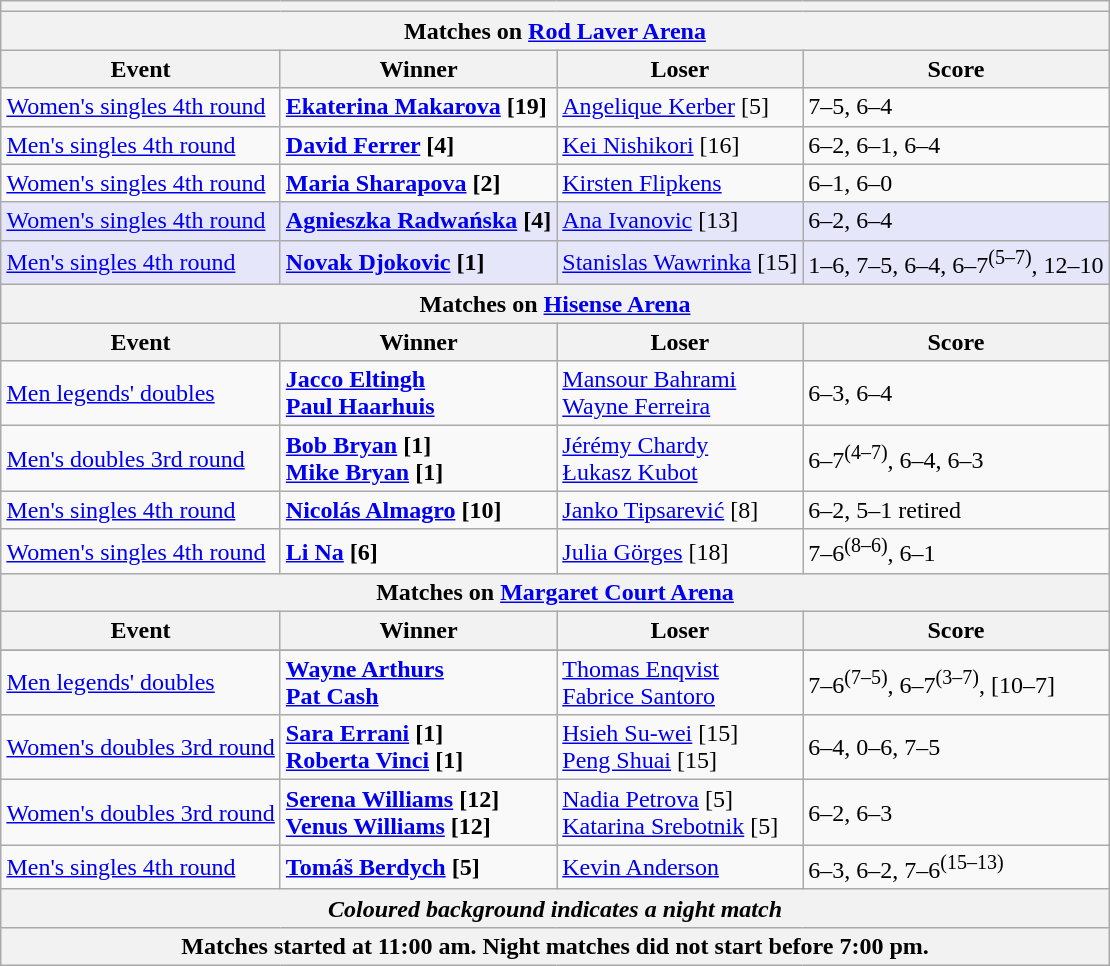<table class="wikitable collapsible uncollapsed" style="margin:1em auto;">
<tr>
<th colspan=4></th>
</tr>
<tr>
<th colspan=4><strong>Matches on <a href='#'>Rod Laver Arena</a></strong></th>
</tr>
<tr>
<th>Event</th>
<th>Winner</th>
<th>Loser</th>
<th>Score</th>
</tr>
<tr>
<td><a href='#'>Women's singles 4th round</a></td>
<td><strong> <a href='#'>Ekaterina Makarova</a> [19]</strong></td>
<td> <a href='#'>Angelique Kerber</a> [5]</td>
<td>7–5, 6–4</td>
</tr>
<tr>
<td><a href='#'>Men's singles 4th round</a></td>
<td><strong> <a href='#'>David Ferrer</a> [4]</strong></td>
<td> <a href='#'>Kei Nishikori</a> [16]</td>
<td>6–2, 6–1, 6–4</td>
</tr>
<tr>
<td><a href='#'>Women's singles 4th round</a></td>
<td><strong> <a href='#'>Maria Sharapova</a> [2]</strong></td>
<td> <a href='#'>Kirsten Flipkens</a></td>
<td>6–1, 6–0</td>
</tr>
<tr bgcolor=lavender>
<td><a href='#'>Women's singles 4th round</a></td>
<td><strong> <a href='#'>Agnieszka Radwańska</a> [4]</strong></td>
<td> <a href='#'>Ana Ivanovic</a> [13]</td>
<td>6–2, 6–4</td>
</tr>
<tr bgcolor=lavender>
<td><a href='#'>Men's singles 4th round</a></td>
<td><strong> <a href='#'>Novak Djokovic</a> [1]</strong></td>
<td> <a href='#'>Stanislas Wawrinka</a> [15]</td>
<td>1–6, 7–5, 6–4, 6–7<sup>(5–7)</sup>, 12–10</td>
</tr>
<tr>
<th colspan=4><strong>Matches on <a href='#'>Hisense Arena</a></strong></th>
</tr>
<tr>
<th>Event</th>
<th>Winner</th>
<th>Loser</th>
<th>Score</th>
</tr>
<tr>
<td><a href='#'>Men legends' doubles</a></td>
<td><strong> <a href='#'>Jacco Eltingh</a>  <br>  <a href='#'>Paul Haarhuis</a></strong></td>
<td> <a href='#'>Mansour Bahrami</a>  <br>  <a href='#'>Wayne Ferreira</a></td>
<td>6–3, 6–4</td>
</tr>
<tr>
<td><a href='#'>Men's doubles 3rd round</a></td>
<td><strong> <a href='#'>Bob Bryan</a> [1] <br>  <a href='#'>Mike Bryan</a> [1]</strong></td>
<td> <a href='#'>Jérémy Chardy</a> <br>  <a href='#'>Łukasz Kubot</a></td>
<td>6–7<sup>(4–7)</sup>, 6–4, 6–3</td>
</tr>
<tr>
<td><a href='#'>Men's singles 4th round</a></td>
<td><strong> <a href='#'>Nicolás Almagro</a> [10]</strong></td>
<td> <a href='#'>Janko Tipsarević</a> [8]</td>
<td>6–2, 5–1 retired</td>
</tr>
<tr>
<td><a href='#'>Women's singles 4th round</a></td>
<td><strong> <a href='#'>Li Na</a> [6]</strong></td>
<td> <a href='#'>Julia Görges</a> [18]</td>
<td>7–6<sup>(8–6)</sup>, 6–1</td>
</tr>
<tr>
<th colspan=4><strong>Matches on <a href='#'>Margaret Court Arena</a></strong></th>
</tr>
<tr>
<th>Event</th>
<th>Winner</th>
<th>Loser</th>
<th>Score</th>
</tr>
<tr>
</tr>
<tr>
<td><a href='#'>Men legends' doubles</a></td>
<td><strong> <a href='#'>Wayne Arthurs</a>  <br>  <a href='#'>Pat Cash</a></strong></td>
<td> <a href='#'>Thomas Enqvist</a>  <br>  <a href='#'>Fabrice Santoro</a></td>
<td>7–6<sup>(7–5)</sup>, 6–7<sup>(3–7)</sup>, [10–7]</td>
</tr>
<tr>
<td><a href='#'>Women's doubles 3rd round</a></td>
<td><strong> <a href='#'>Sara Errani</a> [1] <br>  <a href='#'>Roberta Vinci</a> [1]</strong></td>
<td> <a href='#'>Hsieh Su-wei</a> [15] <br>  <a href='#'>Peng Shuai</a> [15]</td>
<td>6–4, 0–6, 7–5</td>
</tr>
<tr>
<td><a href='#'>Women's doubles 3rd round</a></td>
<td><strong> <a href='#'>Serena Williams</a> [12] <br>  <a href='#'>Venus Williams</a> [12]</strong></td>
<td> <a href='#'>Nadia Petrova</a> [5] <br>  <a href='#'>Katarina Srebotnik</a> [5]</td>
<td>6–2, 6–3</td>
</tr>
<tr>
<td><a href='#'>Men's singles 4th round</a></td>
<td><strong> <a href='#'>Tomáš Berdych</a> [5]</strong></td>
<td> <a href='#'>Kevin Anderson</a></td>
<td>6–3, 6–2, 7–6<sup>(15–13)</sup></td>
</tr>
<tr>
<th colspan=4><em>Coloured background indicates a night match</em></th>
</tr>
<tr>
<th colspan=4>Matches started at 11:00 am. Night matches did not start before 7:00 pm.</th>
</tr>
</table>
